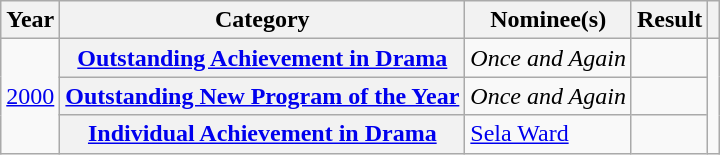<table class="wikitable plainrowheaders" text-align:center">
<tr>
<th scope="col">Year</th>
<th scope="col">Category</th>
<th scope="col">Nominee(s)</th>
<th scope="col">Result</th>
<th scope="col"></th>
</tr>
<tr>
<td rowspan="3"><a href='#'>2000</a></td>
<th scope="row" style="text-align:center"><a href='#'>Outstanding Achievement in Drama</a></th>
<td><em>Once and Again</em></td>
<td></td>
<td rowspan="3"></td>
</tr>
<tr>
<th scope="row" style="text-align:center"><a href='#'>Outstanding New Program of the Year</a></th>
<td><em>Once and Again</em></td>
<td></td>
</tr>
<tr>
<th scope="row" style="text-align:center"><a href='#'>Individual Achievement in Drama</a></th>
<td><a href='#'>Sela Ward</a></td>
<td></td>
</tr>
</table>
